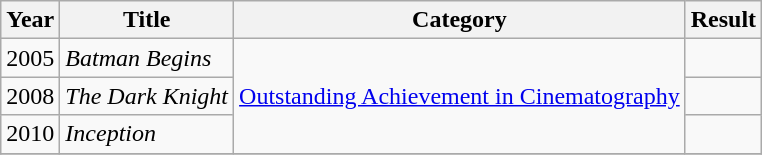<table class="wikitable">
<tr>
<th>Year</th>
<th>Title</th>
<th>Category</th>
<th>Result</th>
</tr>
<tr>
<td>2005</td>
<td><em>Batman Begins</em></td>
<td rowspan=3><a href='#'>Outstanding Achievement in Cinematography</a></td>
<td></td>
</tr>
<tr>
<td>2008</td>
<td><em>The Dark Knight</em></td>
<td></td>
</tr>
<tr>
<td>2010</td>
<td><em>Inception</em></td>
<td></td>
</tr>
<tr>
</tr>
</table>
